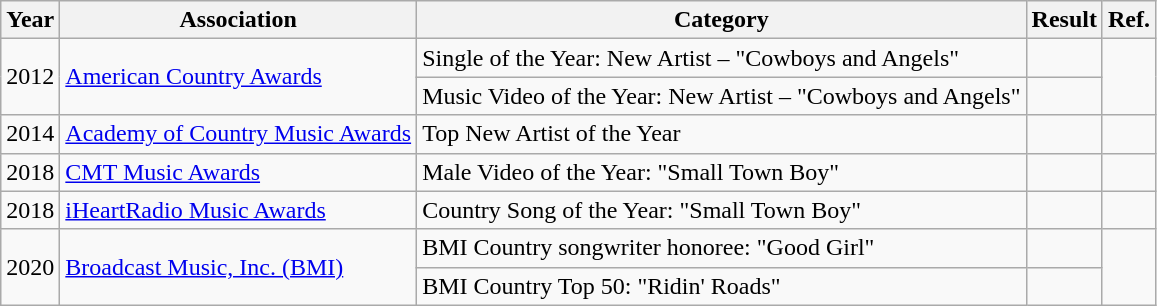<table class="wikitable">
<tr>
<th>Year</th>
<th>Association</th>
<th>Category</th>
<th>Result</th>
<th>Ref.</th>
</tr>
<tr>
<td rowspan="2">2012</td>
<td rowspan="2"><a href='#'>American Country Awards</a></td>
<td>Single of the Year: New Artist – "Cowboys and Angels"</td>
<td></td>
<td rowspan="2"></td>
</tr>
<tr>
<td>Music Video of the Year: New Artist – "Cowboys and Angels"</td>
<td></td>
</tr>
<tr>
<td>2014</td>
<td><a href='#'>Academy of Country Music Awards</a></td>
<td>Top New Artist of the Year</td>
<td></td>
<td></td>
</tr>
<tr>
<td>2018</td>
<td><a href='#'>CMT Music Awards</a></td>
<td>Male Video of the Year: "Small Town Boy"</td>
<td></td>
<td></td>
</tr>
<tr>
<td>2018</td>
<td><a href='#'>iHeartRadio Music Awards</a></td>
<td>Country Song of the Year: "Small Town Boy"</td>
<td></td>
<td></td>
</tr>
<tr>
<td rowspan="2">2020</td>
<td rowspan="2"><a href='#'>Broadcast Music, Inc. (BMI)</a></td>
<td>BMI Country songwriter honoree: "Good Girl"</td>
<td></td>
<td rowspan="2"></td>
</tr>
<tr>
<td>BMI Country Top 50: "Ridin' Roads"</td>
<td></td>
</tr>
</table>
